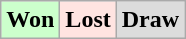<table class="wikitable">
<tr>
<td bgcolor="#ccffcc"><strong>Won</strong></td>
<td bgcolor="FFE4E1"><strong>Lost</strong></td>
<td bgcolor="DCDCDC"><strong>Draw</strong></td>
</tr>
</table>
